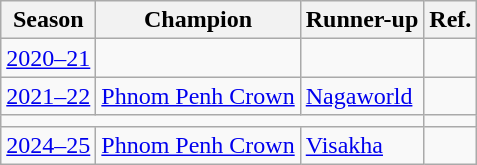<table class="wikitable sortable">
<tr>
<th>Season</th>
<th>Champion</th>
<th>Runner-up</th>
<th>Ref.</th>
</tr>
<tr>
<td><a href='#'>2020–21</a></td>
<td></td>
<td></td>
<td></td>
</tr>
<tr>
<td><a href='#'>2021–22</a></td>
<td><a href='#'>Phnom Penh Crown</a></td>
<td><a href='#'>Nagaworld</a></td>
<td></td>
</tr>
<tr>
<td colspan=3></td>
<td></td>
</tr>
<tr>
<td><a href='#'>2024–25</a></td>
<td><a href='#'>Phnom Penh Crown</a></td>
<td><a href='#'>Visakha</a></td>
<td></td>
</tr>
</table>
